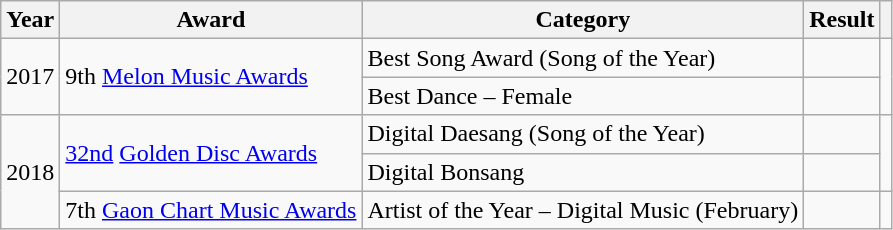<table class="wikitable">
<tr>
<th scope="col">Year</th>
<th scope="col">Award</th>
<th scope="col">Category</th>
<th scope="col">Result</th>
<th scope="col"></th>
</tr>
<tr>
<td rowspan="2">2017</td>
<td rowspan="2">9th <a href='#'>Melon Music Awards</a></td>
<td>Best Song Award (Song of the Year)</td>
<td></td>
<td style="text-align:center;" rowspan="2"></td>
</tr>
<tr>
<td>Best Dance – Female</td>
<td></td>
</tr>
<tr>
<td rowspan="3">2018</td>
<td rowspan="2"><a href='#'>32nd</a> <a href='#'>Golden Disc Awards</a></td>
<td>Digital Daesang (Song of the Year)</td>
<td></td>
<td style="text-align:center;" rowspan="2"></td>
</tr>
<tr>
<td>Digital Bonsang</td>
<td></td>
</tr>
<tr>
<td>7th <a href='#'>Gaon Chart Music Awards</a></td>
<td>Artist of the Year – Digital Music (February)</td>
<td></td>
<td style="text-align:center;"></td>
</tr>
</table>
